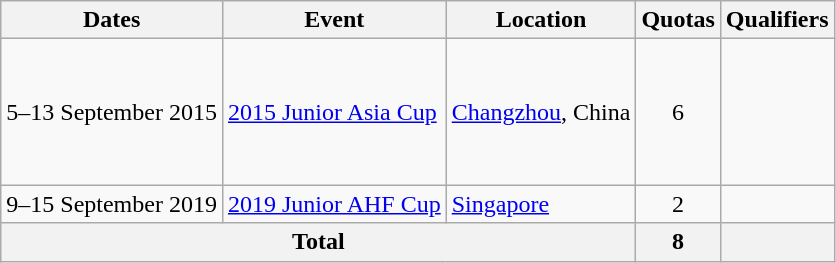<table class="wikitable">
<tr>
<th>Dates</th>
<th>Event</th>
<th>Location</th>
<th>Quotas</th>
<th>Qualifiers</th>
</tr>
<tr>
<td>5–13 September 2015</td>
<td><a href='#'>2015 Junior Asia Cup</a></td>
<td><a href='#'>Changzhou</a>, China</td>
<td align=center>6</td>
<td><br><br><br><br><br></td>
</tr>
<tr>
<td>9–15 September 2019</td>
<td><a href='#'>2019 Junior AHF Cup</a></td>
<td><a href='#'>Singapore</a></td>
<td align=center>2</td>
<td><br></td>
</tr>
<tr>
<th colspan=3>Total</th>
<th>8</th>
<th></th>
</tr>
</table>
